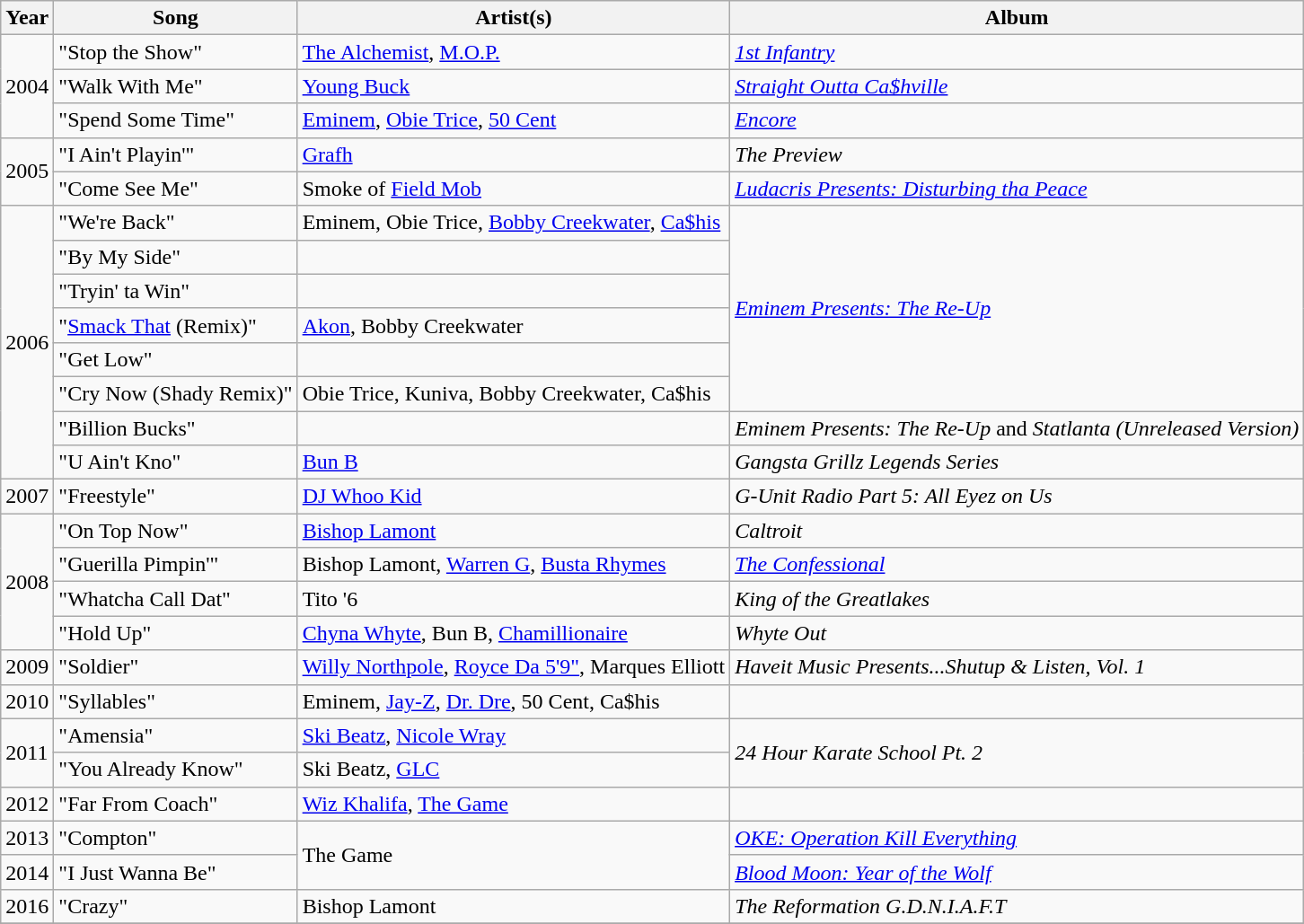<table class="wikitable">
<tr>
<th>Year</th>
<th>Song</th>
<th>Artist(s)</th>
<th>Album</th>
</tr>
<tr>
<td rowspan="3">2004</td>
<td>"Stop the Show"</td>
<td><a href='#'>The Alchemist</a>, <a href='#'>M.O.P.</a></td>
<td><em><a href='#'>1st Infantry</a></em></td>
</tr>
<tr>
<td>"Walk With Me"</td>
<td><a href='#'>Young Buck</a></td>
<td><em><a href='#'>Straight Outta Ca$hville</a></em></td>
</tr>
<tr>
<td>"Spend Some Time"</td>
<td><a href='#'>Eminem</a>, <a href='#'>Obie Trice</a>, <a href='#'>50 Cent</a></td>
<td><em><a href='#'>Encore</a></em></td>
</tr>
<tr>
<td rowspan="2">2005</td>
<td>"I Ain't Playin'"</td>
<td><a href='#'>Grafh</a></td>
<td><em>The Preview</em></td>
</tr>
<tr>
<td>"Come See Me"</td>
<td>Smoke of <a href='#'>Field Mob</a></td>
<td><em><a href='#'>Ludacris Presents: Disturbing tha Peace</a></em></td>
</tr>
<tr>
<td rowspan="8">2006</td>
<td>"We're Back"</td>
<td>Eminem, Obie Trice, <a href='#'>Bobby Creekwater</a>, <a href='#'>Ca$his</a></td>
<td rowspan=6><em><a href='#'>Eminem Presents: The Re-Up</a></em></td>
</tr>
<tr>
<td>"By My Side"</td>
<td></td>
</tr>
<tr>
<td>"Tryin' ta Win"</td>
<td></td>
</tr>
<tr>
<td>"<a href='#'>Smack That</a> (Remix)"</td>
<td><a href='#'>Akon</a>, Bobby Creekwater</td>
</tr>
<tr>
<td>"Get Low"</td>
<td></td>
</tr>
<tr>
<td>"Cry Now (Shady Remix)"</td>
<td>Obie Trice, Kuniva, Bobby Creekwater, Ca$his</td>
</tr>
<tr>
<td>"Billion Bucks"</td>
<td></td>
<td><em>Eminem Presents: The Re-Up</em> and <em>Statlanta (Unreleased Version)</em></td>
</tr>
<tr>
<td>"U Ain't Kno"</td>
<td><a href='#'>Bun B</a></td>
<td><em>Gangsta Grillz Legends Series</em></td>
</tr>
<tr>
<td rowspan="1">2007</td>
<td>"Freestyle"</td>
<td><a href='#'>DJ Whoo Kid</a></td>
<td><em>G-Unit Radio Part 5: All Eyez on Us</em></td>
</tr>
<tr>
<td rowspan="4">2008</td>
<td>"On Top Now"</td>
<td><a href='#'>Bishop Lamont</a></td>
<td><em>Caltroit</em></td>
</tr>
<tr>
<td>"Guerilla Pimpin'"</td>
<td>Bishop Lamont, <a href='#'>Warren G</a>, <a href='#'>Busta Rhymes</a></td>
<td><em><a href='#'>The Confessional</a></em></td>
</tr>
<tr>
<td>"Whatcha Call Dat"</td>
<td>Tito '6</td>
<td><em>King of the Greatlakes</em></td>
</tr>
<tr>
<td>"Hold Up"</td>
<td><a href='#'>Chyna Whyte</a>, Bun B, <a href='#'>Chamillionaire</a></td>
<td><em>Whyte Out</em></td>
</tr>
<tr>
<td rowspan="1">2009</td>
<td>"Soldier"</td>
<td><a href='#'>Willy Northpole</a>, <a href='#'>Royce Da 5'9"</a>, Marques Elliott</td>
<td><em>Haveit Music Presents...Shutup & Listen, Vol. 1</em></td>
</tr>
<tr>
<td rowspan="1">2010</td>
<td>"Syllables"</td>
<td>Eminem, <a href='#'>Jay-Z</a>, <a href='#'>Dr. Dre</a>, 50 Cent, Ca$his</td>
<td></td>
</tr>
<tr>
<td rowspan="2">2011</td>
<td>"Amensia"</td>
<td><a href='#'>Ski Beatz</a>, <a href='#'>Nicole Wray</a></td>
<td rowspan=2><em>24 Hour Karate School Pt. 2 </em></td>
</tr>
<tr>
<td>"You Already Know"</td>
<td>Ski Beatz, <a href='#'>GLC</a></td>
</tr>
<tr>
<td rowspan="1">2012</td>
<td>"Far From Coach"</td>
<td><a href='#'>Wiz Khalifa</a>, <a href='#'>The Game</a></td>
<td></td>
</tr>
<tr>
<td rowspan="1">2013</td>
<td>"Compton"</td>
<td rowspan="2">The Game</td>
<td><em><a href='#'>OKE: Operation Kill Everything</a></em></td>
</tr>
<tr>
<td>2014</td>
<td>"I Just Wanna Be"</td>
<td><em><a href='#'>Blood Moon: Year of the Wolf</a></em></td>
</tr>
<tr>
<td>2016</td>
<td>"Crazy"</td>
<td>Bishop Lamont</td>
<td><em>The Reformation G.D.N.I.A.F.T</em></td>
</tr>
<tr>
</tr>
</table>
